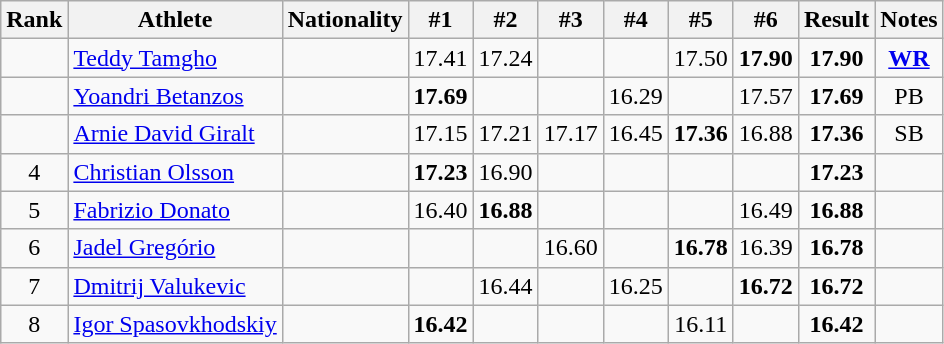<table class="wikitable sortable" style="text-align:center">
<tr>
<th>Rank</th>
<th>Athlete</th>
<th>Nationality</th>
<th>#1</th>
<th>#2</th>
<th>#3</th>
<th>#4</th>
<th>#5</th>
<th>#6</th>
<th>Result</th>
<th>Notes</th>
</tr>
<tr>
<td></td>
<td align=left><a href='#'>Teddy Tamgho</a></td>
<td align=left></td>
<td>17.41</td>
<td>17.24</td>
<td></td>
<td></td>
<td>17.50</td>
<td><strong>17.90</strong></td>
<td><strong>17.90</strong></td>
<td><strong><a href='#'>WR</a></strong></td>
</tr>
<tr>
<td></td>
<td align=left><a href='#'>Yoandri Betanzos</a></td>
<td align=left></td>
<td><strong>17.69</strong></td>
<td></td>
<td></td>
<td>16.29</td>
<td></td>
<td>17.57</td>
<td><strong>17.69</strong></td>
<td>PB</td>
</tr>
<tr>
<td></td>
<td align=left><a href='#'>Arnie David Giralt</a></td>
<td align=left></td>
<td>17.15</td>
<td>17.21</td>
<td>17.17</td>
<td>16.45</td>
<td><strong>17.36</strong></td>
<td>16.88</td>
<td><strong>17.36</strong></td>
<td>SB</td>
</tr>
<tr>
<td>4</td>
<td align=left><a href='#'>Christian Olsson</a></td>
<td align=left></td>
<td><strong>17.23</strong></td>
<td>16.90</td>
<td></td>
<td></td>
<td></td>
<td></td>
<td><strong>17.23</strong></td>
<td></td>
</tr>
<tr>
<td>5</td>
<td align=left><a href='#'>Fabrizio Donato</a></td>
<td align=left></td>
<td>16.40</td>
<td><strong>16.88</strong></td>
<td></td>
<td></td>
<td></td>
<td>16.49</td>
<td><strong>16.88</strong></td>
<td></td>
</tr>
<tr>
<td>6</td>
<td align=left><a href='#'>Jadel Gregório</a></td>
<td align=left></td>
<td></td>
<td></td>
<td>16.60</td>
<td></td>
<td><strong>16.78</strong></td>
<td>16.39</td>
<td><strong>16.78</strong></td>
<td></td>
</tr>
<tr>
<td>7</td>
<td align=left><a href='#'>Dmitrij Valukevic</a></td>
<td align=left></td>
<td></td>
<td>16.44</td>
<td></td>
<td>16.25</td>
<td></td>
<td><strong>16.72</strong></td>
<td><strong>16.72</strong></td>
<td></td>
</tr>
<tr>
<td>8</td>
<td align=left><a href='#'>Igor Spasovkhodskiy</a></td>
<td align=left></td>
<td><strong>16.42</strong></td>
<td></td>
<td></td>
<td></td>
<td>16.11</td>
<td></td>
<td><strong>16.42</strong></td>
<td></td>
</tr>
</table>
